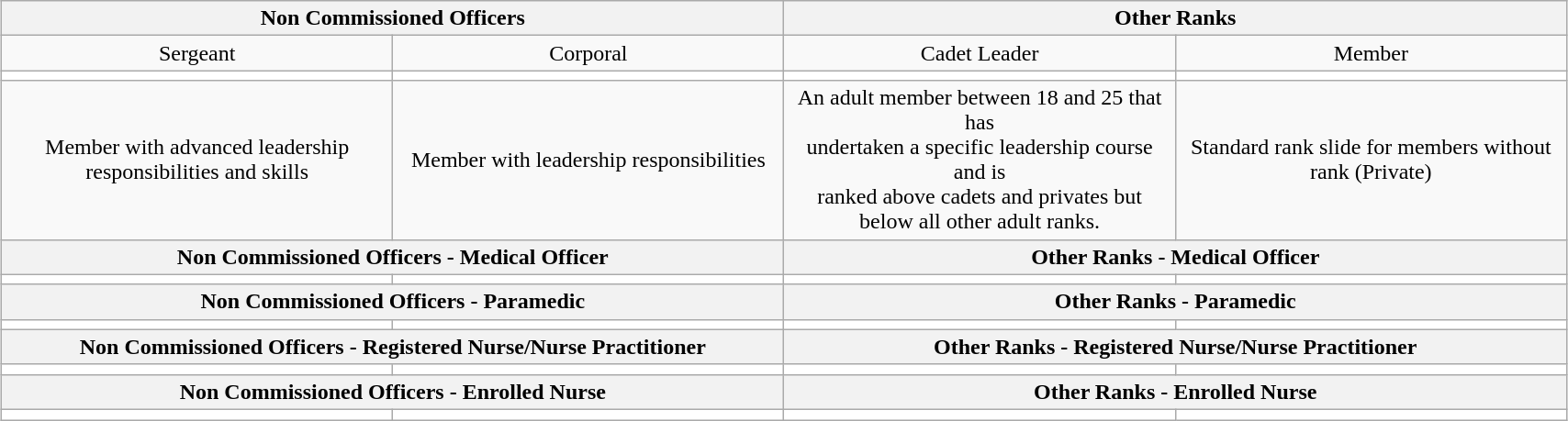<table class="wikitable"  style="margin:0.5em auto; width:90%;">
<tr>
<th colspan=2>Non Commissioned Officers</th>
<th colspan=2>Other Ranks</th>
</tr>
<tr align=center>
<td width="25%">Sergeant</td>
<td width="25%">Corporal</td>
<td width="25%">Cadet Leader</td>
<td width="25%">Member</td>
</tr>
<tr style="text-align:center; background: white;">
<td></td>
<td></td>
<td></td>
<td></td>
</tr>
<tr style="text-align:center;">
<td>Member with advanced leadership responsibilities and skills</td>
<td>Member with leadership responsibilities</td>
<td>An adult member between 18 and 25 that has <br>undertaken a specific leadership course and is <br>ranked above cadets and privates but below all other adult ranks.</td>
<td>Standard rank slide for members without rank (Private)</td>
</tr>
<tr>
<th colspan=2>Non Commissioned Officers - Medical Officer</th>
<th colspan=2>Other Ranks - Medical Officer</th>
</tr>
<tr style="text-align:center; background: white;">
<td></td>
<td></td>
<td></td>
<td></td>
</tr>
<tr>
<th colspan=2>Non Commissioned Officers - Paramedic</th>
<th colspan=2>Other Ranks - Paramedic</th>
</tr>
<tr style="text-align:center; background: white;">
<td></td>
<td></td>
<td></td>
<td></td>
</tr>
<tr>
<th colspan=2>Non Commissioned Officers - Registered Nurse/Nurse Practitioner</th>
<th colspan=2>Other Ranks - Registered Nurse/Nurse Practitioner</th>
</tr>
<tr style="text-align:center; background: white;">
<td></td>
<td></td>
<td></td>
<td></td>
</tr>
<tr>
<th colspan=2>Non Commissioned Officers - Enrolled Nurse</th>
<th colspan=2>Other Ranks - Enrolled Nurse</th>
</tr>
<tr style="text-align:center; background: white;">
<td></td>
<td></td>
<td></td>
<td></td>
</tr>
</table>
